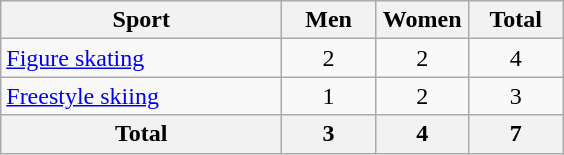<table class="wikitable sortable" style="text-align:center;">
<tr>
<th width=180>Sport</th>
<th width=55>Men</th>
<th width=55>Women</th>
<th width=55>Total</th>
</tr>
<tr>
<td align=left><a href='#'>Figure skating</a></td>
<td>2</td>
<td>2</td>
<td>4</td>
</tr>
<tr>
<td align=left><a href='#'>Freestyle skiing</a></td>
<td>1</td>
<td>2</td>
<td>3</td>
</tr>
<tr>
<th>Total</th>
<th>3</th>
<th>4</th>
<th>7</th>
</tr>
</table>
